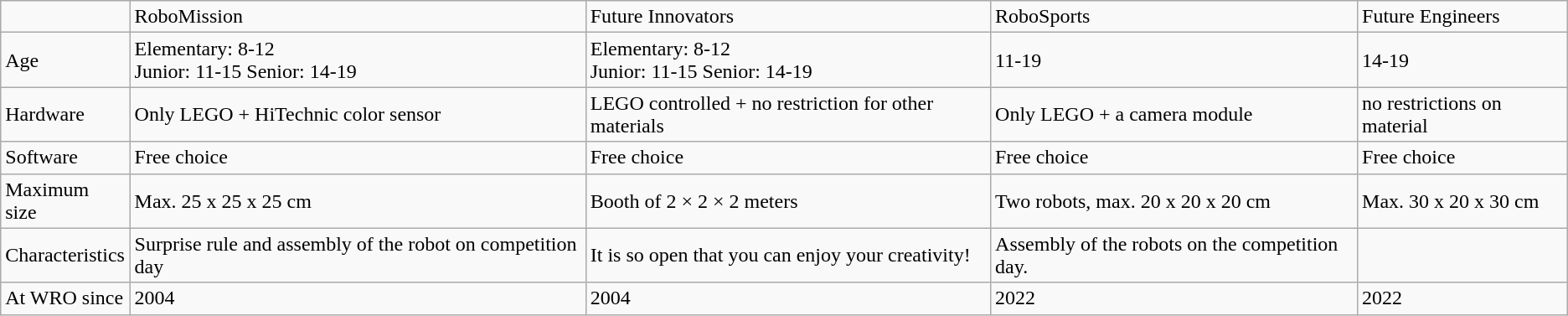<table class="wikitable">
<tr>
<td></td>
<td>RoboMission</td>
<td>Future Innovators</td>
<td>RoboSports</td>
<td>Future Engineers</td>
</tr>
<tr>
<td>Age</td>
<td>Elementary: 8-12<br>Junior: 11-15
Senior: 14-19</td>
<td>Elementary: 8-12<br>Junior: 11-15
Senior: 14-19</td>
<td>11-19</td>
<td>14-19</td>
</tr>
<tr>
<td>Hardware</td>
<td>Only LEGO + HiTechnic color sensor</td>
<td>LEGO controlled + no restriction for other materials</td>
<td>Only LEGO + a camera module</td>
<td>no restrictions on material</td>
</tr>
<tr>
<td>Software</td>
<td>Free choice</td>
<td>Free choice</td>
<td>Free choice</td>
<td>Free choice</td>
</tr>
<tr>
<td>Maximum size</td>
<td>Max. 25 x 25 x 25 cm</td>
<td>Booth of 2 × 2 × 2 meters</td>
<td>Two robots, max. 20 x 20 x 20 cm</td>
<td>Max. 30 x 20 x 30 cm</td>
</tr>
<tr>
<td>Characteristics</td>
<td>Surprise rule and assembly of the robot on competition day</td>
<td>It is so open that you can enjoy your creativity!</td>
<td>Assembly of the robots on the competition day.</td>
<td></td>
</tr>
<tr>
<td>At WRO since</td>
<td>2004</td>
<td>2004</td>
<td>2022</td>
<td>2022</td>
</tr>
</table>
